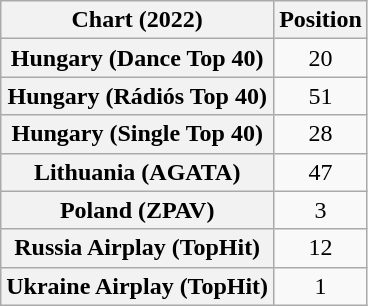<table class="wikitable sortable plainrowheaders" style="text-align:center;">
<tr>
<th scope="col">Chart (2022)</th>
<th scope="col">Position</th>
</tr>
<tr>
<th scope="row">Hungary (Dance Top 40)</th>
<td>20</td>
</tr>
<tr>
<th scope="row">Hungary (Rádiós Top 40)</th>
<td>51</td>
</tr>
<tr>
<th scope="row">Hungary (Single Top 40)</th>
<td>28</td>
</tr>
<tr>
<th scope="row">Lithuania (AGATA)</th>
<td>47</td>
</tr>
<tr>
<th scope="row">Poland (ZPAV)</th>
<td>3</td>
</tr>
<tr>
<th scope="row">Russia Airplay (TopHit)</th>
<td>12</td>
</tr>
<tr>
<th scope="row">Ukraine Airplay (TopHit)</th>
<td>1</td>
</tr>
</table>
